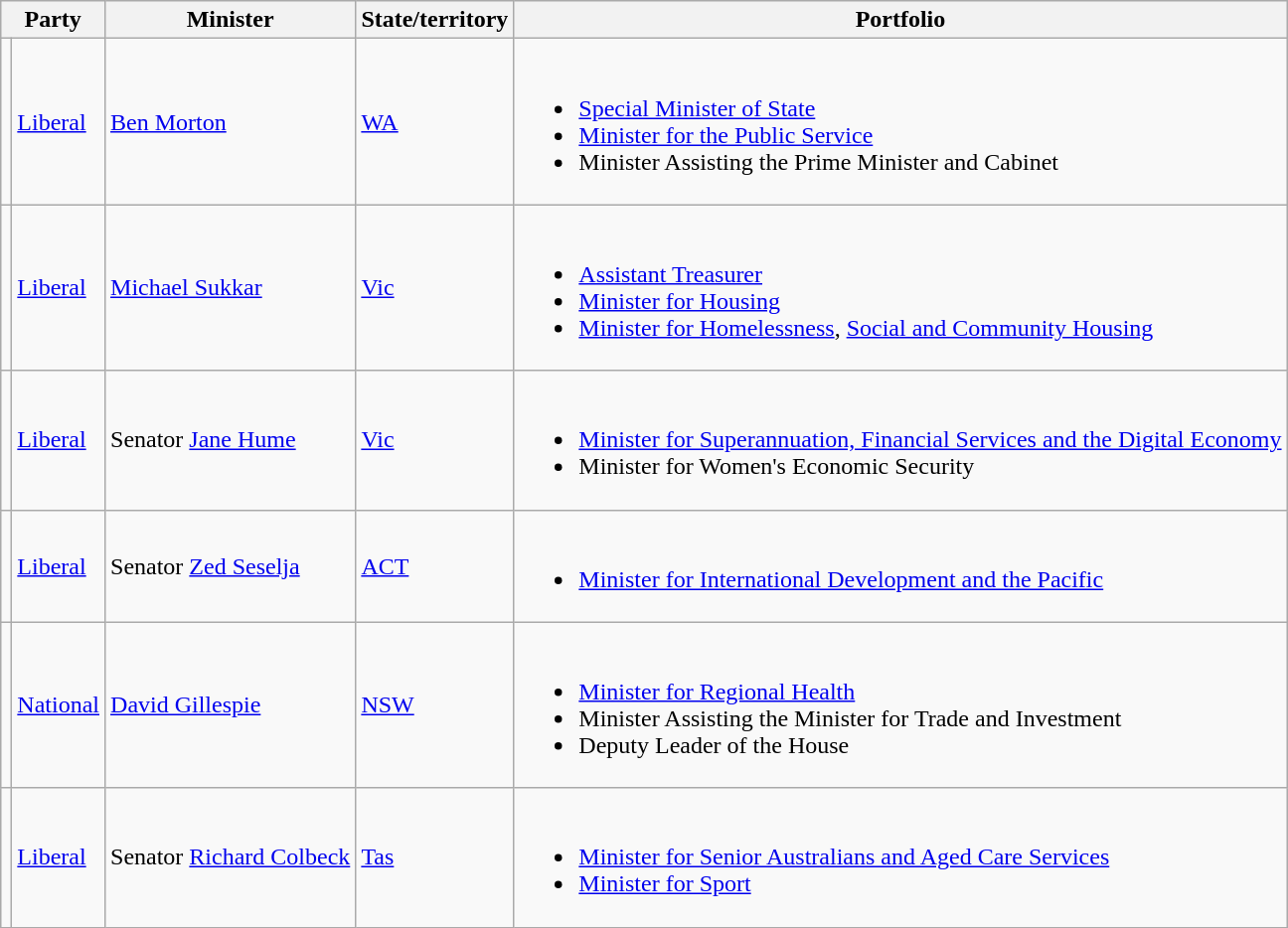<table class="wikitable sortable">
<tr>
<th colspan="2">Party</th>
<th>Minister</th>
<th>State/territory</th>
<th>Portfolio</th>
</tr>
<tr>
<td></td>
<td><a href='#'>Liberal</a></td>
<td><a href='#'>Ben Morton</a> </td>
<td><a href='#'>WA</a></td>
<td><br><ul><li><a href='#'>Special Minister of State</a></li><li><a href='#'>Minister for the Public Service</a></li><li>Minister Assisting the Prime Minister and Cabinet</li></ul></td>
</tr>
<tr>
<td></td>
<td><a href='#'>Liberal</a></td>
<td><a href='#'>Michael Sukkar</a> </td>
<td><a href='#'>Vic</a></td>
<td><br><ul><li><a href='#'>Assistant Treasurer</a></li><li><a href='#'>Minister for Housing</a></li><li><a href='#'>Minister for Homelessness</a>, <a href='#'>Social and Community Housing</a></li></ul></td>
</tr>
<tr>
<td></td>
<td><a href='#'>Liberal</a></td>
<td>Senator <a href='#'>Jane Hume</a></td>
<td><a href='#'>Vic</a></td>
<td><br><ul><li><a href='#'>Minister for Superannuation, Financial Services and the Digital Economy</a></li><li>Minister for Women's Economic Security</li></ul></td>
</tr>
<tr>
<td></td>
<td><a href='#'>Liberal</a></td>
<td>Senator <a href='#'>Zed Seselja</a></td>
<td><a href='#'>ACT</a></td>
<td><br><ul><li><a href='#'>Minister for International Development and the Pacific</a></li></ul></td>
</tr>
<tr>
<td></td>
<td><a href='#'>National</a></td>
<td><a href='#'>David Gillespie</a> </td>
<td><a href='#'>NSW</a></td>
<td><br><ul><li><a href='#'>Minister for Regional Health</a></li><li>Minister Assisting the Minister for Trade and Investment</li><li>Deputy Leader of the House</li></ul></td>
</tr>
<tr>
<td></td>
<td><a href='#'>Liberal</a></td>
<td>Senator <a href='#'>Richard Colbeck</a></td>
<td><a href='#'>Tas</a></td>
<td><br><ul><li><a href='#'>Minister for Senior Australians and Aged Care Services</a></li><li><a href='#'>Minister for Sport</a></li></ul></td>
</tr>
</table>
